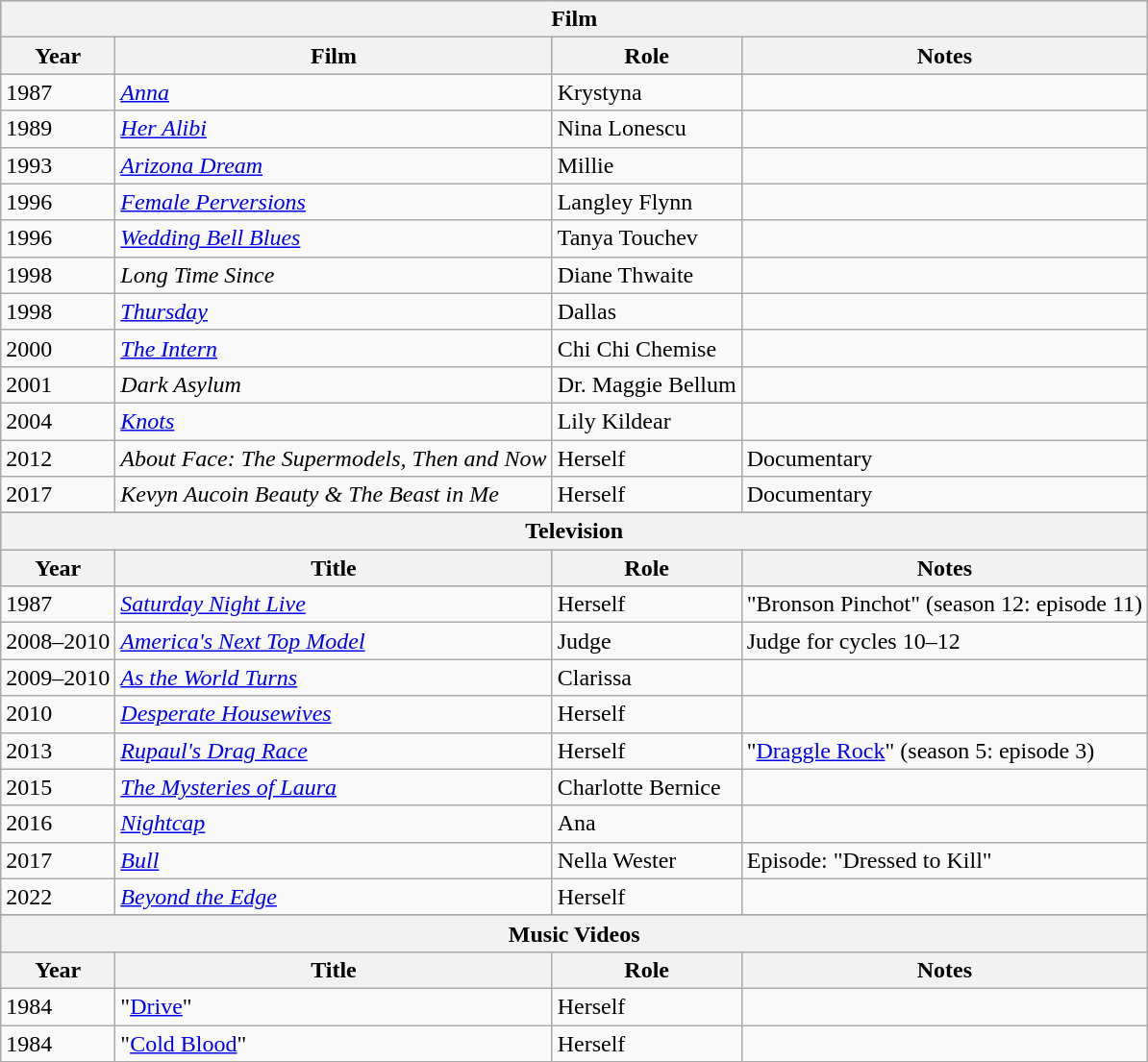<table class="wikitable">
<tr style="background:lightsteelblue;">
<th colspan=4>Film</th>
</tr>
<tr style="background:#ccc;">
<th>Year</th>
<th>Film</th>
<th>Role</th>
<th>Notes</th>
</tr>
<tr>
<td>1987</td>
<td><em><a href='#'>Anna</a></em></td>
<td>Krystyna</td>
<td></td>
</tr>
<tr>
<td>1989</td>
<td><em><a href='#'>Her Alibi</a></em></td>
<td>Nina Lonescu</td>
<td></td>
</tr>
<tr>
<td>1993</td>
<td><em><a href='#'>Arizona Dream</a></em></td>
<td>Millie</td>
<td></td>
</tr>
<tr>
<td>1996</td>
<td><em><a href='#'>Female Perversions</a></em></td>
<td>Langley Flynn</td>
<td></td>
</tr>
<tr>
<td>1996</td>
<td><em><a href='#'>Wedding Bell Blues</a></em></td>
<td>Tanya Touchev</td>
<td></td>
</tr>
<tr>
<td>1998</td>
<td><em>Long Time Since</em></td>
<td>Diane Thwaite</td>
<td></td>
</tr>
<tr>
<td>1998</td>
<td><em><a href='#'>Thursday</a></em></td>
<td>Dallas</td>
<td></td>
</tr>
<tr>
<td>2000</td>
<td><em><a href='#'>The Intern</a></em></td>
<td>Chi Chi Chemise</td>
<td></td>
</tr>
<tr>
<td>2001</td>
<td><em>Dark Asylum</em></td>
<td>Dr. Maggie Bellum</td>
<td></td>
</tr>
<tr>
<td>2004</td>
<td><em><a href='#'>Knots</a></em></td>
<td>Lily Kildear</td>
<td></td>
</tr>
<tr>
<td>2012</td>
<td><em>About Face: The Supermodels, Then and Now</em></td>
<td>Herself</td>
<td>Documentary</td>
</tr>
<tr>
<td>2017</td>
<td><em>Kevyn Aucoin Beauty & The Beast in Me</em></td>
<td>Herself</td>
<td>Documentary</td>
</tr>
<tr>
</tr>
<tr style="background:lightsteelblue;">
<th colspan=4>Television</th>
</tr>
<tr style="background:#ccc;">
<th>Year</th>
<th>Title</th>
<th>Role</th>
<th>Notes</th>
</tr>
<tr>
<td>1987</td>
<td><em><a href='#'>Saturday Night Live</a></em></td>
<td>Herself</td>
<td>"Bronson Pinchot" (season 12: episode 11)</td>
</tr>
<tr>
<td>2008–2010</td>
<td><em><a href='#'>America's Next Top Model</a></em></td>
<td>Judge</td>
<td>Judge for cycles 10–12</td>
</tr>
<tr>
<td>2009–2010</td>
<td><em><a href='#'>As the World Turns</a></em></td>
<td>Clarissa</td>
<td></td>
</tr>
<tr>
<td>2010</td>
<td><em><a href='#'>Desperate Housewives</a></em></td>
<td>Herself</td>
<td></td>
</tr>
<tr>
<td>2013</td>
<td><em><a href='#'>Rupaul's Drag Race</a></em></td>
<td>Herself</td>
<td>"<a href='#'>Draggle Rock</a>" (season 5: episode 3)</td>
</tr>
<tr>
<td>2015</td>
<td><em><a href='#'>The Mysteries of Laura</a></em></td>
<td>Charlotte Bernice</td>
<td></td>
</tr>
<tr>
<td>2016</td>
<td><em><a href='#'>Nightcap</a></em></td>
<td>Ana</td>
<td></td>
</tr>
<tr>
<td>2017</td>
<td><em><a href='#'>Bull</a></em></td>
<td>Nella Wester</td>
<td>Episode: "Dressed to Kill"</td>
</tr>
<tr>
<td>2022</td>
<td><em><a href='#'>Beyond the Edge</a></em></td>
<td>Herself</td>
<td></td>
</tr>
<tr>
</tr>
<tr style="background:lightsteeleblue;">
<th colspan=4>Music Videos</th>
</tr>
<tr style="background:#ccc:">
<th>Year</th>
<th>Title</th>
<th>Role</th>
<th>Notes</th>
</tr>
<tr>
<td>1984</td>
<td>"<a href='#'>Drive</a>"</td>
<td>Herself</td>
<td></td>
</tr>
<tr>
<td>1984</td>
<td>"<a href='#'>Cold Blood</a>"</td>
<td>Herself</td>
<td></td>
</tr>
</table>
